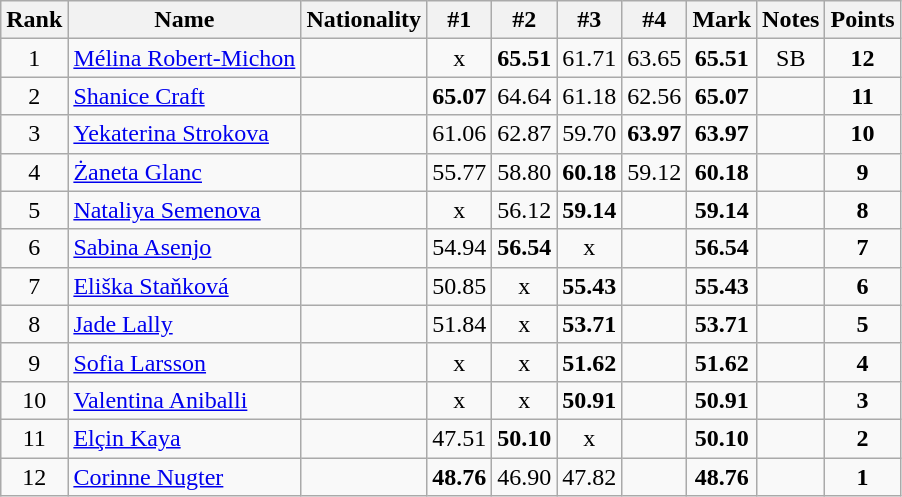<table class="wikitable sortable" style="text-align:center">
<tr>
<th>Rank</th>
<th>Name</th>
<th>Nationality</th>
<th>#1</th>
<th>#2</th>
<th>#3</th>
<th>#4</th>
<th>Mark</th>
<th>Notes</th>
<th>Points</th>
</tr>
<tr>
<td>1</td>
<td align=left><a href='#'>Mélina Robert-Michon</a></td>
<td align=left></td>
<td>x</td>
<td><strong>65.51</strong></td>
<td>61.71</td>
<td>63.65</td>
<td><strong>65.51</strong></td>
<td>SB</td>
<td><strong>12</strong></td>
</tr>
<tr>
<td>2</td>
<td align=left><a href='#'>Shanice Craft</a></td>
<td align=left></td>
<td><strong>65.07</strong></td>
<td>64.64</td>
<td>61.18</td>
<td>62.56</td>
<td><strong>65.07</strong></td>
<td></td>
<td><strong>11</strong></td>
</tr>
<tr>
<td>3</td>
<td align=left><a href='#'>Yekaterina Strokova</a></td>
<td align=left></td>
<td>61.06</td>
<td>62.87</td>
<td>59.70</td>
<td><strong>63.97</strong></td>
<td><strong>63.97</strong></td>
<td></td>
<td><strong>10</strong></td>
</tr>
<tr>
<td>4</td>
<td align=left><a href='#'>Żaneta Glanc</a></td>
<td align=left></td>
<td>55.77</td>
<td>58.80</td>
<td><strong>60.18</strong></td>
<td>59.12</td>
<td><strong>60.18</strong></td>
<td></td>
<td><strong>9</strong></td>
</tr>
<tr>
<td>5</td>
<td align=left><a href='#'>Nataliya Semenova</a></td>
<td align=left></td>
<td>x</td>
<td>56.12</td>
<td><strong>59.14</strong></td>
<td></td>
<td><strong>59.14</strong></td>
<td></td>
<td><strong>8</strong></td>
</tr>
<tr>
<td>6</td>
<td align=left><a href='#'>Sabina Asenjo</a></td>
<td align=left></td>
<td>54.94</td>
<td><strong>56.54</strong></td>
<td>x</td>
<td></td>
<td><strong>56.54</strong></td>
<td></td>
<td><strong>7</strong></td>
</tr>
<tr>
<td>7</td>
<td align=left><a href='#'>Eliška Staňková</a></td>
<td align=left></td>
<td>50.85</td>
<td>x</td>
<td><strong>55.43</strong></td>
<td></td>
<td><strong>55.43</strong></td>
<td></td>
<td><strong>6</strong></td>
</tr>
<tr>
<td>8</td>
<td align=left><a href='#'>Jade Lally</a></td>
<td align=left></td>
<td>51.84</td>
<td>x</td>
<td><strong>53.71</strong></td>
<td></td>
<td><strong>53.71</strong></td>
<td></td>
<td><strong>5</strong></td>
</tr>
<tr>
<td>9</td>
<td align=left><a href='#'>Sofia Larsson</a></td>
<td align=left></td>
<td>x</td>
<td>x</td>
<td><strong>51.62</strong></td>
<td></td>
<td><strong>51.62</strong></td>
<td></td>
<td><strong>4</strong></td>
</tr>
<tr>
<td>10</td>
<td align=left><a href='#'>Valentina Aniballi</a></td>
<td align=left></td>
<td>x</td>
<td>x</td>
<td><strong>50.91</strong></td>
<td></td>
<td><strong>50.91</strong></td>
<td></td>
<td><strong>3</strong></td>
</tr>
<tr>
<td>11</td>
<td align=left><a href='#'>Elçin Kaya</a></td>
<td align=left></td>
<td>47.51</td>
<td><strong>50.10</strong></td>
<td>x</td>
<td></td>
<td><strong>50.10</strong></td>
<td></td>
<td><strong>2</strong></td>
</tr>
<tr>
<td>12</td>
<td align=left><a href='#'>Corinne Nugter</a></td>
<td align=left></td>
<td><strong>48.76</strong></td>
<td>46.90</td>
<td>47.82</td>
<td></td>
<td><strong>48.76</strong></td>
<td></td>
<td><strong>1</strong></td>
</tr>
</table>
